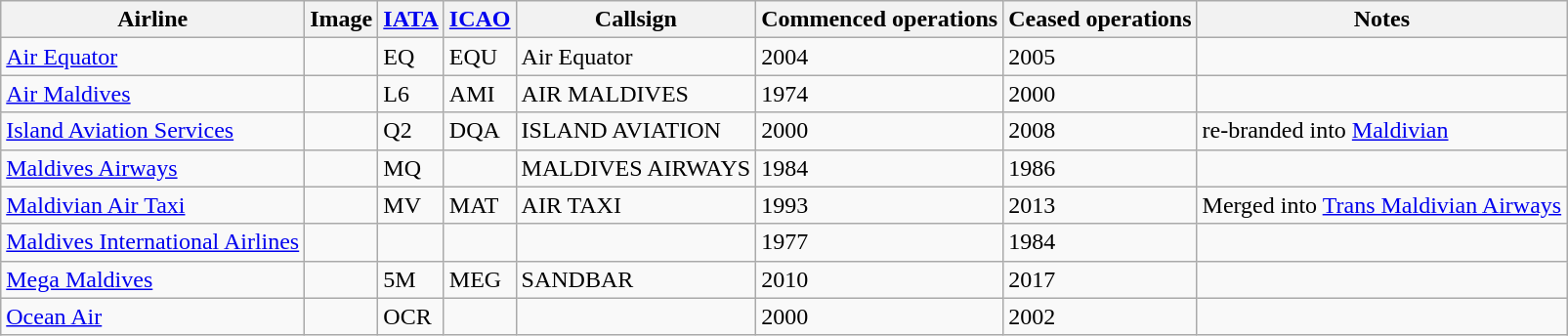<table class="wikitable sortable">
<tr valign="middle">
<th>Airline</th>
<th>Image</th>
<th><a href='#'>IATA</a></th>
<th><a href='#'>ICAO</a></th>
<th>Callsign</th>
<th>Commenced operations</th>
<th>Ceased operations</th>
<th>Notes</th>
</tr>
<tr>
<td><a href='#'>Air Equator </a></td>
<td></td>
<td>EQ</td>
<td>EQU</td>
<td>Air Equator</td>
<td>2004</td>
<td>2005</td>
<td></td>
</tr>
<tr a>
<td><a href='#'>Air Maldives</a></td>
<td></td>
<td>L6</td>
<td>AMI</td>
<td>AIR MALDIVES</td>
<td>1974</td>
<td>2000</td>
<td></td>
</tr>
<tr>
<td><a href='#'>Island Aviation Services</a></td>
<td></td>
<td>Q2</td>
<td>DQA</td>
<td>ISLAND AVIATION</td>
<td>2000</td>
<td>2008</td>
<td>re-branded into <a href='#'>Maldivian</a></td>
</tr>
<tr>
<td><a href='#'>Maldives Airways</a></td>
<td></td>
<td>MQ</td>
<td></td>
<td>MALDIVES AIRWAYS</td>
<td>1984</td>
<td>1986</td>
<td></td>
</tr>
<tr>
<td><a href='#'>Maldivian Air Taxi</a></td>
<td></td>
<td>MV</td>
<td>MAT</td>
<td>AIR TAXI</td>
<td>1993</td>
<td>2013</td>
<td>Merged into <a href='#'>Trans Maldivian Airways</a></td>
</tr>
<tr>
<td><a href='#'>Maldives International Airlines</a></td>
<td></td>
<td></td>
<td></td>
<td></td>
<td>1977</td>
<td>1984</td>
<td></td>
</tr>
<tr>
<td><a href='#'>Mega Maldives</a></td>
<td></td>
<td>5M</td>
<td>MEG</td>
<td>SANDBAR</td>
<td>2010</td>
<td>2017</td>
<td></td>
</tr>
<tr>
<td><a href='#'>Ocean Air</a></td>
<td></td>
<td>OCR</td>
<td></td>
<td></td>
<td>2000</td>
<td>2002</td>
<td></td>
</tr>
</table>
